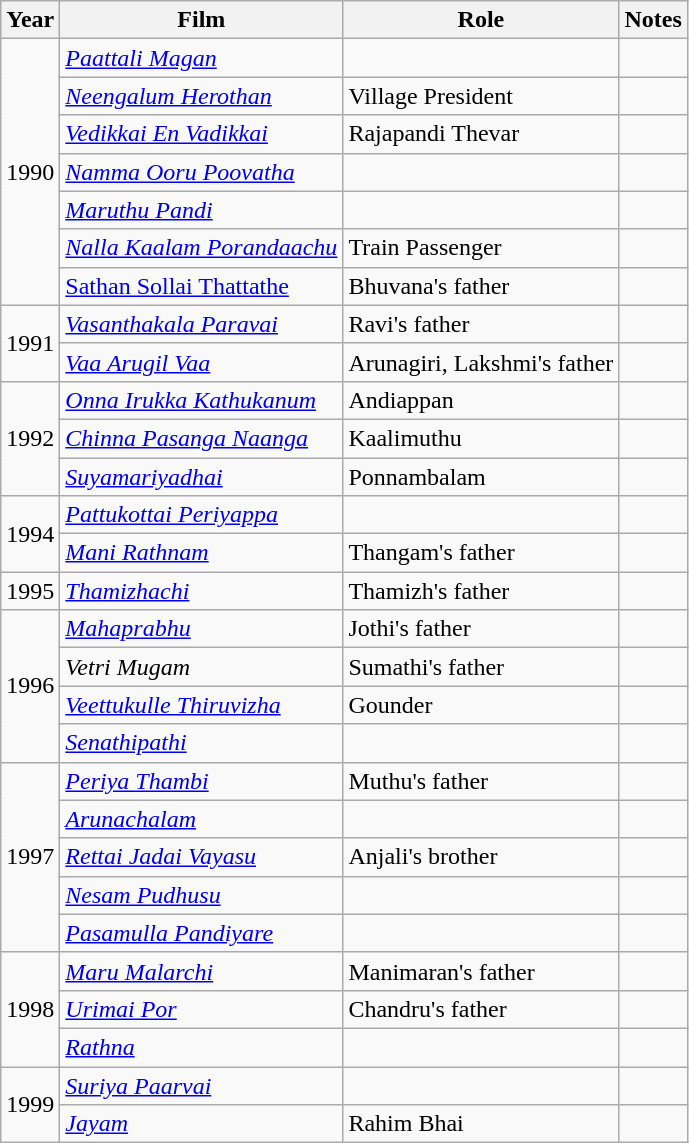<table class="wikitable sortable">
<tr>
<th>Year</th>
<th>Film</th>
<th>Role</th>
<th>Notes</th>
</tr>
<tr>
<td rowspan="7">1990</td>
<td><em><a href='#'>Paattali Magan</a></em></td>
<td></td>
<td></td>
</tr>
<tr>
<td><em><a href='#'>Neengalum Herothan</a></em></td>
<td>Village President</td>
<td></td>
</tr>
<tr>
<td><em><a href='#'>Vedikkai En Vadikkai</a></em></td>
<td>Rajapandi Thevar</td>
<td></td>
</tr>
<tr>
<td><em><a href='#'>Namma Ooru Poovatha</a></em></td>
<td></td>
<td></td>
</tr>
<tr>
<td><em><a href='#'>Maruthu Pandi</a></em></td>
<td></td>
<td></td>
</tr>
<tr>
<td><em><a href='#'>Nalla Kaalam Porandaachu</a></em></td>
<td>Train Passenger</td>
<td></td>
</tr>
<tr>
<td><a href='#'>Sathan Sollai Thattathe</a></td>
<td>Bhuvana's father</td>
<td></td>
</tr>
<tr>
<td rowspan="2">1991</td>
<td><em><a href='#'>Vasanthakala Paravai</a></em></td>
<td>Ravi's father</td>
<td></td>
</tr>
<tr>
<td><em><a href='#'>Vaa Arugil Vaa</a></em></td>
<td>Arunagiri, Lakshmi's father</td>
<td></td>
</tr>
<tr>
<td rowspan="3">1992</td>
<td><em><a href='#'>Onna Irukka Kathukanum</a></em></td>
<td>Andiappan</td>
<td></td>
</tr>
<tr>
<td><em><a href='#'>Chinna Pasanga Naanga</a></em></td>
<td>Kaalimuthu</td>
<td></td>
</tr>
<tr>
<td><em><a href='#'>Suyamariyadhai</a></em></td>
<td>Ponnambalam</td>
<td></td>
</tr>
<tr>
<td rowspan="2">1994</td>
<td><em><a href='#'>Pattukottai Periyappa</a></em></td>
<td></td>
<td></td>
</tr>
<tr>
<td><a href='#'><em>Mani Rathnam</em></a></td>
<td>Thangam's father</td>
<td></td>
</tr>
<tr>
<td>1995</td>
<td><em><a href='#'>Thamizhachi</a></em></td>
<td>Thamizh's father</td>
<td></td>
</tr>
<tr>
<td rowspan="4">1996</td>
<td><a href='#'><em>Mahaprabhu</em></a></td>
<td>Jothi's father</td>
<td></td>
</tr>
<tr>
<td><em>Vetri Mugam</em></td>
<td>Sumathi's father</td>
<td></td>
</tr>
<tr>
<td><em><a href='#'>Veettukulle Thiruvizha</a></em></td>
<td>Gounder</td>
<td></td>
</tr>
<tr>
<td><em><a href='#'>Senathipathi</a> </em></td>
<td></td>
<td></td>
</tr>
<tr>
<td rowspan="5">1997</td>
<td><em><a href='#'>Periya Thambi</a></em></td>
<td>Muthu's father</td>
<td></td>
</tr>
<tr>
<td><a href='#'><em>Arunachalam</em></a></td>
<td></td>
<td></td>
</tr>
<tr>
<td><em><a href='#'>Rettai Jadai Vayasu</a></em></td>
<td>Anjali's brother</td>
<td></td>
</tr>
<tr>
<td><em><a href='#'>Nesam Pudhusu</a></em></td>
<td></td>
<td></td>
</tr>
<tr>
<td><em><a href='#'>Pasamulla Pandiyare</a></em></td>
<td></td>
<td></td>
</tr>
<tr>
<td rowspan="3">1998</td>
<td><em><a href='#'>Maru Malarchi</a></em></td>
<td>Manimaran's father</td>
<td></td>
</tr>
<tr>
<td><em><a href='#'>Urimai Por</a></em></td>
<td>Chandru's father</td>
<td></td>
</tr>
<tr>
<td><a href='#'><em>Rathna</em></a></td>
<td></td>
<td></td>
</tr>
<tr>
<td rowspan="2">1999</td>
<td><em><a href='#'>Suriya Paarvai</a></em></td>
<td></td>
<td></td>
</tr>
<tr>
<td><a href='#'><em>Jayam</em></a></td>
<td>Rahim Bhai</td>
<td></td>
</tr>
</table>
